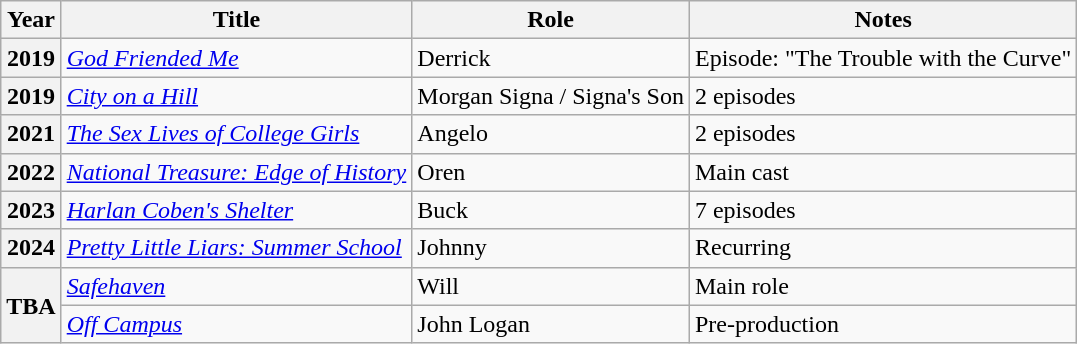<table class="wikitable plainrowheaders sortable">
<tr>
<th scope="col">Year</th>
<th scope="col">Title</th>
<th scope="col">Role</th>
<th scope="col" class="unsortable">Notes</th>
</tr>
<tr>
<th scope="row">2019</th>
<td><em><a href='#'>God Friended Me</a></em></td>
<td>Derrick</td>
<td>Episode: "The Trouble with the Curve"</td>
</tr>
<tr>
<th scope="row">2019</th>
<td><em><a href='#'>City on a Hill</a></em></td>
<td>Morgan Signa / Signa's Son</td>
<td>2 episodes</td>
</tr>
<tr>
<th scope="row">2021</th>
<td><em><a href='#'>The Sex Lives of College Girls</a></em></td>
<td>Angelo</td>
<td>2 episodes</td>
</tr>
<tr>
<th scope="row">2022</th>
<td><em><a href='#'>National Treasure: Edge of History</a></em></td>
<td>Oren</td>
<td>Main cast</td>
</tr>
<tr>
<th scope="row">2023</th>
<td><em><a href='#'>Harlan Coben's Shelter</a></em></td>
<td>Buck</td>
<td>7 episodes</td>
</tr>
<tr>
<th scope="row">2024</th>
<td><em><a href='#'>Pretty Little Liars: Summer School</a></em></td>
<td>Johnny</td>
<td>Recurring</td>
</tr>
<tr>
<th rowspan="2" scope="row">TBA</th>
<td><em><a href='#'>Safehaven</a></em></td>
<td>Will</td>
<td>Main role</td>
</tr>
<tr>
<td><em><a href='#'>Off Campus</a></em></td>
<td>John Logan</td>
<td>Pre-production</td>
</tr>
</table>
